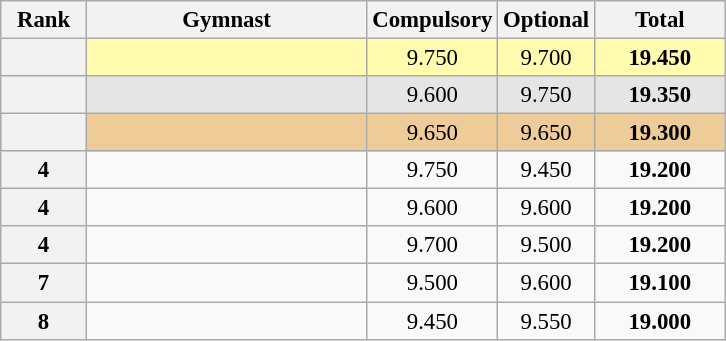<table class="wikitable sortable" style="text-align:center; font-size:95%">
<tr>
<th scope="col" style="width:50px;">Rank</th>
<th scope="col" style="width:180px;">Gymnast</th>
<th scope="col" style="width:50px;">Compulsory</th>
<th scope="col" style="width:50px;">Optional</th>
<th scope="col" style="width:80px;">Total</th>
</tr>
<tr style="background:#fffcaf;">
<th scope=row style="text-align:center"></th>
<td style="text-align:left;"></td>
<td>9.750</td>
<td>9.700</td>
<td><strong>19.450</strong></td>
</tr>
<tr style="background:#e5e5e5;">
<th scope=row style="text-align:center"></th>
<td style="text-align:left;"></td>
<td>9.600</td>
<td>9.750</td>
<td><strong>19.350</strong></td>
</tr>
<tr style="background:#ec9;">
<th scope=row style="text-align:center"></th>
<td style="text-align:left;"></td>
<td>9.650</td>
<td>9.650</td>
<td><strong>19.300</strong></td>
</tr>
<tr>
<th scope=row style="text-align:center">4</th>
<td style="text-align:left;"></td>
<td>9.750</td>
<td>9.450</td>
<td><strong>19.200</strong></td>
</tr>
<tr>
<th scope=row style="text-align:center">4</th>
<td style="text-align:left;"></td>
<td>9.600</td>
<td>9.600</td>
<td><strong>19.200</strong></td>
</tr>
<tr>
<th scope=row style="text-align:center">4</th>
<td style="text-align:left;"></td>
<td>9.700</td>
<td>9.500</td>
<td><strong>19.200</strong></td>
</tr>
<tr>
<th scope=row style="text-align:center">7</th>
<td style="text-align:left;"></td>
<td>9.500</td>
<td>9.600</td>
<td><strong>19.100</strong></td>
</tr>
<tr>
<th scope=row style="text-align:center">8</th>
<td style="text-align:left;"></td>
<td>9.450</td>
<td>9.550</td>
<td><strong>19.000</strong></td>
</tr>
</table>
